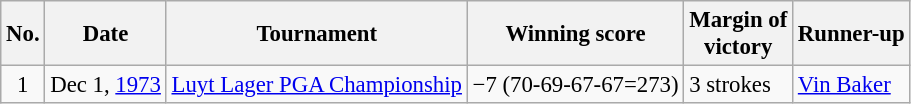<table class="wikitable" style="font-size:95%;">
<tr>
<th>No.</th>
<th>Date</th>
<th>Tournament</th>
<th>Winning score</th>
<th>Margin of<br>victory</th>
<th>Runner-up</th>
</tr>
<tr>
<td align=center>1</td>
<td align=right>Dec 1, <a href='#'>1973</a></td>
<td><a href='#'>Luyt Lager PGA Championship</a></td>
<td>−7 (70-69-67-67=273)</td>
<td>3 strokes</td>
<td> <a href='#'>Vin Baker</a></td>
</tr>
</table>
